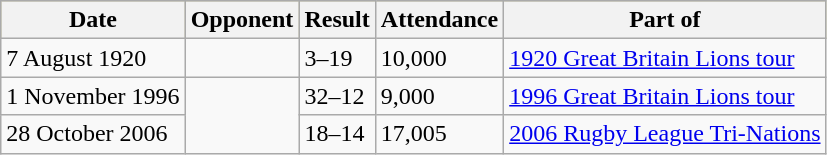<table class="wikitable">
<tr style="background:#bdb76b;">
<th>Date</th>
<th>Opponent</th>
<th>Result</th>
<th>Attendance</th>
<th>Part of</th>
</tr>
<tr>
<td>7 August 1920</td>
<td></td>
<td>3–19</td>
<td>10,000</td>
<td><a href='#'>1920 Great Britain Lions tour</a></td>
</tr>
<tr>
<td>1 November 1996</td>
<td rowspan=2></td>
<td>32–12</td>
<td>9,000</td>
<td><a href='#'>1996 Great Britain Lions tour</a></td>
</tr>
<tr>
<td>28 October 2006</td>
<td>18–14</td>
<td>17,005</td>
<td><a href='#'>2006 Rugby League Tri-Nations</a></td>
</tr>
</table>
